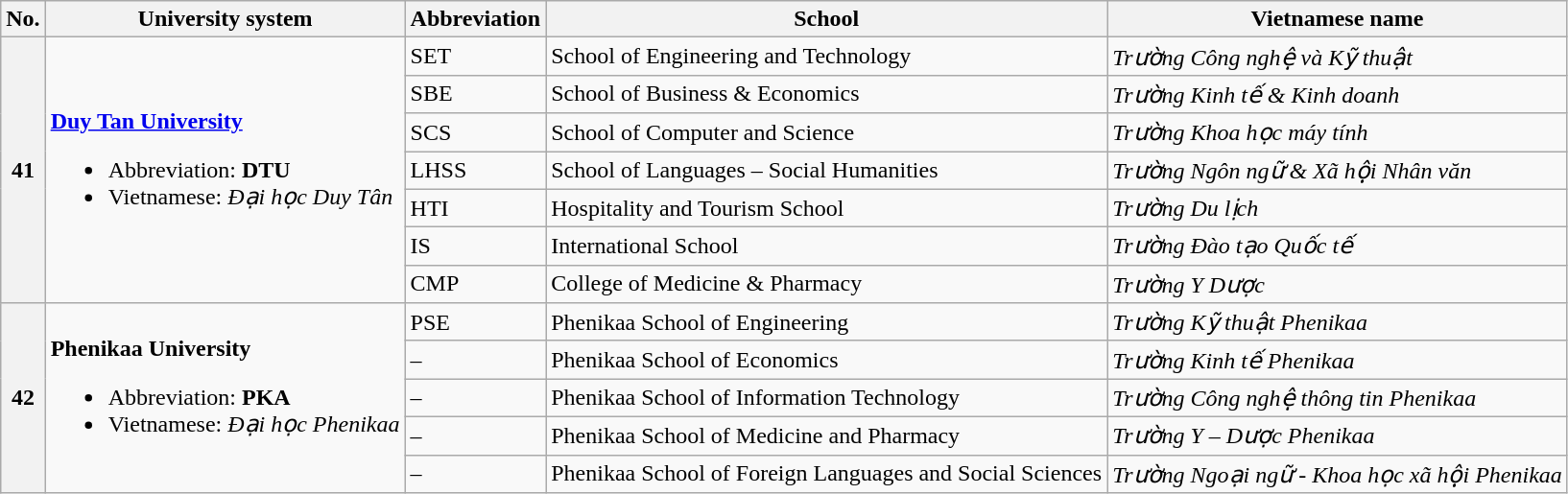<table class="wikitable sortable mw-collapsible">
<tr>
<th>No.</th>
<th>University system</th>
<th>Abbreviation</th>
<th>School</th>
<th>Vietnamese name</th>
</tr>
<tr>
<th rowspan="7">41</th>
<td rowspan="7"><strong><a href='#'>Duy Tan University</a></strong><br><ul><li>Abbreviation: <strong>DTU</strong></li><li>Vietnamese: <em>Đại học Duy Tân</em></li></ul></td>
<td>SET</td>
<td>School of Engineering and Technology</td>
<td><em>Trường Công nghệ và Kỹ thuật</em></td>
</tr>
<tr>
<td>SBE</td>
<td>School of Business & Economics</td>
<td><em>Trường Kinh tế & Kinh doanh</em></td>
</tr>
<tr>
<td>SCS</td>
<td>School of Computer and Science</td>
<td><em>Trường Khoa học máy tính</em></td>
</tr>
<tr>
<td>LHSS</td>
<td>School of Languages – Social Humanities</td>
<td><em>Trường Ngôn ngữ & Xã hội Nhân văn</em></td>
</tr>
<tr>
<td>HTI</td>
<td>Hospitality and Tourism School</td>
<td><em>Trường Du lịch</em></td>
</tr>
<tr>
<td>IS</td>
<td>International School</td>
<td><em>Trường Đào tạo Quốc tế</em></td>
</tr>
<tr>
<td>CMP</td>
<td>College of Medicine & Pharmacy</td>
<td><em>Trường Y Dược</em></td>
</tr>
<tr>
<th rowspan="5">42</th>
<td rowspan="5"><strong>Phenikaa University</strong><br><ul><li>Abbreviation: <strong>PKA</strong></li><li>Vietnamese: <em>Đại học Phenikaa</em></li></ul></td>
<td>PSE</td>
<td>Phenikaa School of Engineering</td>
<td><em>Trường Kỹ thuật Phenikaa</em></td>
</tr>
<tr>
<td>–</td>
<td>Phenikaa School of Economics</td>
<td><em>Trường Kinh tế Phenikaa</em></td>
</tr>
<tr>
<td>–</td>
<td>Phenikaa School of Information Technology</td>
<td><em>Trường Công nghệ thông tin Phenikaa</em></td>
</tr>
<tr>
<td>–</td>
<td>Phenikaa School of Medicine and Pharmacy</td>
<td><em>Trường Y – Dược Phenikaa</em></td>
</tr>
<tr>
<td>–</td>
<td>Phenikaa School of Foreign Languages and Social Sciences</td>
<td><em>Trường Ngoại ngữ - Khoa học xã hội Phenikaa</em></td>
</tr>
</table>
